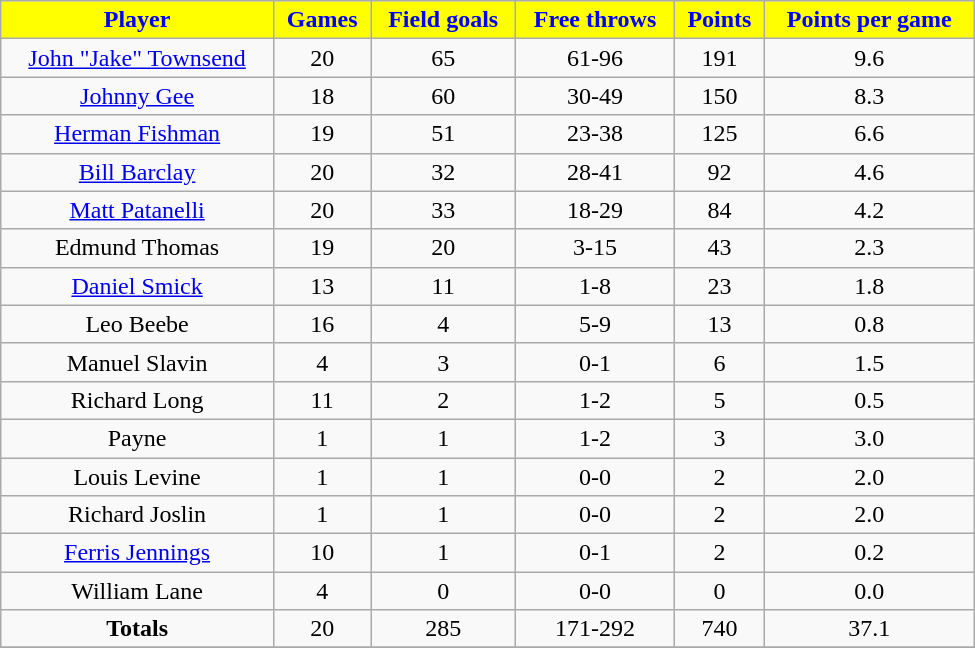<table class="wikitable" width="650">
<tr align="center"  style="background:yellow;color:blue;">
<td><strong>Player</strong></td>
<td><strong>Games</strong></td>
<td><strong>Field goals</strong></td>
<td><strong>Free throws</strong></td>
<td><strong>Points</strong></td>
<td><strong>Points per game</strong></td>
</tr>
<tr align="center" bgcolor="">
<td><a href='#'>John "Jake" Townsend</a></td>
<td>20</td>
<td>65</td>
<td>61-96</td>
<td>191</td>
<td>9.6</td>
</tr>
<tr align="center" bgcolor="">
<td><a href='#'>Johnny Gee</a></td>
<td>18</td>
<td>60</td>
<td>30-49</td>
<td>150</td>
<td>8.3</td>
</tr>
<tr align="center" bgcolor="">
<td><a href='#'>Herman Fishman</a></td>
<td>19</td>
<td>51</td>
<td>23-38</td>
<td>125</td>
<td>6.6</td>
</tr>
<tr align="center" bgcolor="">
<td><a href='#'>Bill Barclay</a></td>
<td>20</td>
<td>32</td>
<td>28-41</td>
<td>92</td>
<td>4.6</td>
</tr>
<tr align="center" bgcolor="">
<td><a href='#'>Matt Patanelli</a></td>
<td>20</td>
<td>33</td>
<td>18-29</td>
<td>84</td>
<td>4.2</td>
</tr>
<tr align="center" bgcolor="">
<td>Edmund Thomas</td>
<td>19</td>
<td>20</td>
<td>3-15</td>
<td>43</td>
<td>2.3</td>
</tr>
<tr align="center" bgcolor="">
<td><a href='#'>Daniel Smick</a></td>
<td>13</td>
<td>11</td>
<td>1-8</td>
<td>23</td>
<td>1.8</td>
</tr>
<tr align="center" bgcolor="">
<td>Leo Beebe</td>
<td>16</td>
<td>4</td>
<td>5-9</td>
<td>13</td>
<td>0.8</td>
</tr>
<tr align="center" bgcolor="">
<td>Manuel Slavin</td>
<td>4</td>
<td>3</td>
<td>0-1</td>
<td>6</td>
<td>1.5</td>
</tr>
<tr align="center" bgcolor="">
<td>Richard Long</td>
<td>11</td>
<td>2</td>
<td>1-2</td>
<td>5</td>
<td>0.5</td>
</tr>
<tr align="center" bgcolor="">
<td>Payne</td>
<td>1</td>
<td>1</td>
<td>1-2</td>
<td>3</td>
<td>3.0</td>
</tr>
<tr align="center" bgcolor="">
<td>Louis Levine</td>
<td>1</td>
<td>1</td>
<td>0-0</td>
<td>2</td>
<td>2.0</td>
</tr>
<tr align="center" bgcolor="">
<td>Richard Joslin</td>
<td>1</td>
<td>1</td>
<td>0-0</td>
<td>2</td>
<td>2.0</td>
</tr>
<tr align="center" bgcolor="">
<td><a href='#'>Ferris Jennings</a></td>
<td>10</td>
<td>1</td>
<td>0-1</td>
<td>2</td>
<td>0.2</td>
</tr>
<tr align="center" bgcolor="">
<td>William Lane</td>
<td>4</td>
<td>0</td>
<td>0-0</td>
<td>0</td>
<td>0.0</td>
</tr>
<tr align="center" bgcolor="">
<td><strong>Totals</strong></td>
<td>20</td>
<td>285</td>
<td>171-292</td>
<td>740</td>
<td>37.1</td>
</tr>
<tr align="center" bgcolor="">
</tr>
</table>
